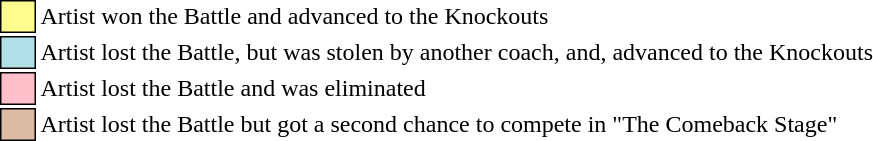<table class="toccolours" style="font-size: 100%">
<tr>
<td style="background:#fdfc8f; border:1px solid black">     </td>
<td>Artist won the Battle and advanced to the Knockouts</td>
</tr>
<tr>
<td style="background:#b0e0e6; border:1px solid black">     </td>
<td>Artist lost the Battle, but was stolen by another coach, and, advanced to the Knockouts</td>
</tr>
<tr>
<td style="background:pink; border:1px solid black">     </td>
<td>Artist lost the Battle and was eliminated</td>
</tr>
<tr>
<td style="background:#dbbba4; border:1px solid black">     </td>
<td>Artist lost the Battle but got a second chance to compete in "The Comeback Stage"</td>
</tr>
</table>
